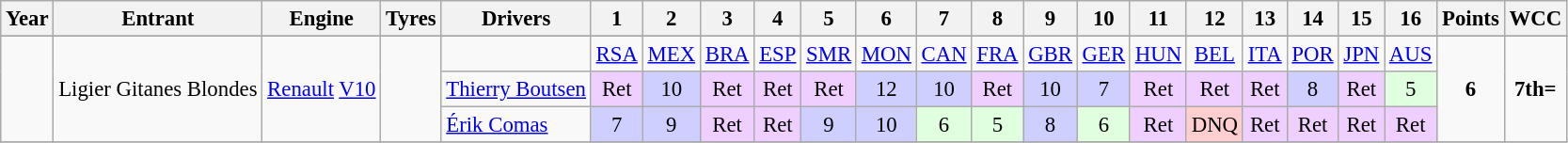<table class="wikitable" style="text-align:center; font-size:95%">
<tr>
<th>Year</th>
<th>Entrant</th>
<th>Engine</th>
<th>Tyres</th>
<th>Drivers</th>
<th>1</th>
<th>2</th>
<th>3</th>
<th>4</th>
<th>5</th>
<th>6</th>
<th>7</th>
<th>8</th>
<th>9</th>
<th>10</th>
<th>11</th>
<th>12</th>
<th>13</th>
<th>14</th>
<th>15</th>
<th>16</th>
<th>Points</th>
<th>WCC</th>
</tr>
<tr>
</tr>
<tr>
<td rowspan="3"></td>
<td rowspan="3">Ligier Gitanes Blondes</td>
<td rowspan="3"><a href='#'>Renault</a> <a href='#'>V10</a></td>
<td rowspan="3"></td>
<td></td>
<td><a href='#'>RSA</a></td>
<td><a href='#'>MEX</a></td>
<td><a href='#'>BRA</a></td>
<td><a href='#'>ESP</a></td>
<td><a href='#'>SMR</a></td>
<td><a href='#'>MON</a></td>
<td><a href='#'>CAN</a></td>
<td><a href='#'>FRA</a></td>
<td><a href='#'>GBR</a></td>
<td><a href='#'>GER</a></td>
<td><a href='#'>HUN</a></td>
<td><a href='#'>BEL</a></td>
<td><a href='#'>ITA</a></td>
<td><a href='#'>POR</a></td>
<td><a href='#'>JPN</a></td>
<td><a href='#'>AUS</a></td>
<td rowspan="3"><strong>6</strong></td>
<td rowspan="3"><strong>7th=</strong></td>
</tr>
<tr>
<td align="left"><a href='#'>Thierry Boutsen</a></td>
<td style="background:#efcfff;">Ret</td>
<td style="background:#cfcfff;">10</td>
<td style="background:#efcfff;">Ret</td>
<td style="background:#efcfff;">Ret</td>
<td style="background:#efcfff;">Ret</td>
<td style="background:#cfcfff;">12</td>
<td style="background:#cfcfff;">10</td>
<td style="background:#efcfff;">Ret</td>
<td style="background:#cfcfff;">10</td>
<td style="background:#cfcfff;">7</td>
<td style="background:#efcfff;">Ret</td>
<td style="background:#efcfff;">Ret</td>
<td style="background:#efcfff;">Ret</td>
<td style="background:#cfcfff;">8</td>
<td style="background:#efcfff;">Ret</td>
<td style="background:#dfffdf;">5</td>
</tr>
<tr>
<td align="left"><a href='#'>Érik Comas</a></td>
<td style="background:#cfcfff;">7</td>
<td style="background:#cfcfff;">9</td>
<td style="background:#efcfff;">Ret</td>
<td style="background:#efcfff;">Ret</td>
<td style="background:#cfcfff;">9</td>
<td style="background:#cfcfff;">10</td>
<td style="background:#dfffdf;">6</td>
<td style="background:#dfffdf;">5</td>
<td style="background:#cfcfff;">8</td>
<td style="background:#dfffdf;">6</td>
<td style="background:#efcfff;">Ret</td>
<td style="background:#FFCFCF;">DNQ</td>
<td style="background:#efcfff;">Ret</td>
<td style="background:#efcfff;">Ret</td>
<td style="background:#efcfff;">Ret</td>
<td style="background:#efcfff;">Ret</td>
</tr>
<tr>
</tr>
</table>
